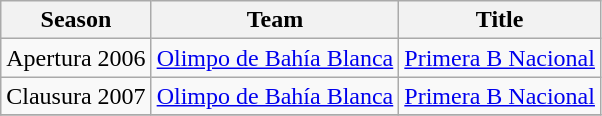<table class="wikitable">
<tr>
<th>Season</th>
<th>Team</th>
<th>Title</th>
</tr>
<tr>
<td>Apertura 2006</td>
<td><a href='#'>Olimpo de Bahía Blanca</a></td>
<td><a href='#'>Primera B Nacional</a></td>
</tr>
<tr>
<td>Clausura 2007</td>
<td><a href='#'>Olimpo de Bahía Blanca</a></td>
<td><a href='#'>Primera B Nacional</a></td>
</tr>
<tr>
</tr>
</table>
